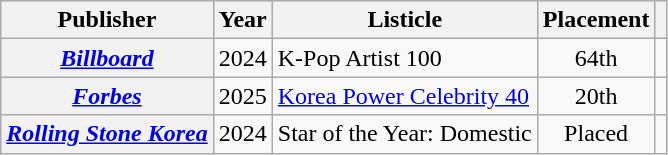<table class="wikitable plainrowheaders sortable" style="text-align:center">
<tr>
<th scope="col">Publisher</th>
<th scope="col">Year</th>
<th scope="col">Listicle</th>
<th scope="col">Placement</th>
<th scope="col" class="unsortable"></th>
</tr>
<tr>
<th scope="row"><em><a href='#'>Billboard</a></em></th>
<td>2024</td>
<td style="text-align:left">K-Pop Artist 100</td>
<td>64th</td>
<td></td>
</tr>
<tr>
<th scope="row"><em><a href='#'>Forbes</a></em></th>
<td>2025</td>
<td style="text-align:left"><a href='#'>Korea Power Celebrity 40</a></td>
<td>20th</td>
<td></td>
</tr>
<tr>
<th scope="row"><em><a href='#'>Rolling Stone Korea</a></em></th>
<td>2024</td>
<td style="text-align:left">Star of the Year: Domestic</td>
<td>Placed</td>
<td></td>
</tr>
</table>
